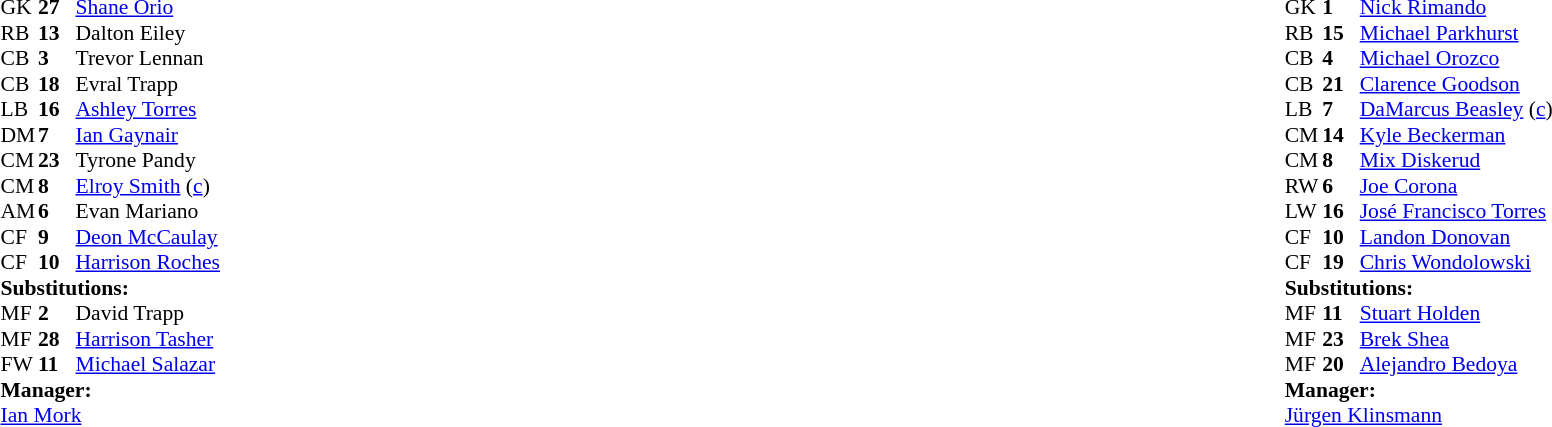<table width="100%">
<tr>
<td valign="top" width="50%"><br><table style="font-size: 90%" cellspacing="0" cellpadding="0">
<tr>
<th width="25"></th>
<th width="25"></th>
</tr>
<tr>
<td>GK</td>
<td><strong>27</strong></td>
<td><a href='#'>Shane Orio</a></td>
</tr>
<tr>
<td>RB</td>
<td><strong>13</strong></td>
<td>Dalton Eiley</td>
</tr>
<tr>
<td>CB</td>
<td><strong>3</strong></td>
<td>Trevor Lennan</td>
<td></td>
<td></td>
</tr>
<tr>
<td>CB</td>
<td><strong>18</strong></td>
<td>Evral Trapp</td>
</tr>
<tr>
<td>LB</td>
<td><strong>16</strong></td>
<td><a href='#'>Ashley Torres</a></td>
<td></td>
<td></td>
</tr>
<tr>
<td>DM</td>
<td><strong>7</strong></td>
<td><a href='#'>Ian Gaynair</a></td>
</tr>
<tr>
<td>CM</td>
<td><strong>23</strong></td>
<td>Tyrone Pandy</td>
</tr>
<tr>
<td>CM</td>
<td><strong>8</strong></td>
<td><a href='#'>Elroy Smith</a> (<a href='#'>c</a>)</td>
</tr>
<tr>
<td>AM</td>
<td><strong>6</strong></td>
<td>Evan Mariano</td>
<td></td>
</tr>
<tr>
<td>CF</td>
<td><strong>9</strong></td>
<td><a href='#'>Deon McCaulay</a></td>
</tr>
<tr>
<td>CF</td>
<td><strong>10</strong></td>
<td><a href='#'>Harrison Roches</a></td>
<td></td>
<td></td>
</tr>
<tr>
<td colspan=3><strong>Substitutions:</strong></td>
</tr>
<tr>
<td>MF</td>
<td><strong>2</strong></td>
<td>David Trapp</td>
<td></td>
<td></td>
</tr>
<tr>
<td>MF</td>
<td><strong>28</strong></td>
<td><a href='#'>Harrison Tasher</a></td>
<td></td>
<td></td>
</tr>
<tr>
<td>FW</td>
<td><strong>11</strong></td>
<td><a href='#'>Michael Salazar</a></td>
<td></td>
<td></td>
</tr>
<tr>
<td colspan=3><strong>Manager:</strong></td>
</tr>
<tr>
<td colspan=3> <a href='#'>Ian Mork</a></td>
</tr>
</table>
</td>
<td valign="top"></td>
<td valign="top" width="50%"><br><table style="font-size: 90%" cellspacing="0" cellpadding="0" align="center">
<tr>
<th width=25></th>
<th width=25></th>
</tr>
<tr>
<td>GK</td>
<td><strong>1</strong></td>
<td><a href='#'>Nick Rimando</a></td>
</tr>
<tr>
<td>RB</td>
<td><strong>15</strong></td>
<td><a href='#'>Michael Parkhurst</a></td>
</tr>
<tr>
<td>CB</td>
<td><strong>4</strong></td>
<td><a href='#'>Michael Orozco</a></td>
</tr>
<tr>
<td>CB</td>
<td><strong>21</strong></td>
<td><a href='#'>Clarence Goodson</a></td>
</tr>
<tr>
<td>LB</td>
<td><strong>7</strong></td>
<td><a href='#'>DaMarcus Beasley</a> (<a href='#'>c</a>)</td>
</tr>
<tr>
<td>CM</td>
<td><strong>14</strong></td>
<td><a href='#'>Kyle Beckerman</a></td>
<td></td>
<td></td>
</tr>
<tr>
<td>CM</td>
<td><strong>8</strong></td>
<td><a href='#'>Mix Diskerud</a></td>
</tr>
<tr>
<td>RW</td>
<td><strong>6</strong></td>
<td><a href='#'>Joe Corona</a></td>
<td></td>
<td></td>
</tr>
<tr>
<td>LW</td>
<td><strong>16</strong></td>
<td><a href='#'>José Francisco Torres</a></td>
<td></td>
<td></td>
</tr>
<tr>
<td>CF</td>
<td><strong>10</strong></td>
<td><a href='#'>Landon Donovan</a></td>
</tr>
<tr>
<td>CF</td>
<td><strong>19</strong></td>
<td><a href='#'>Chris Wondolowski</a></td>
</tr>
<tr>
<td colspan=3><strong>Substitutions:</strong></td>
</tr>
<tr>
<td>MF</td>
<td><strong>11</strong></td>
<td><a href='#'>Stuart Holden</a></td>
<td></td>
<td></td>
</tr>
<tr>
<td>MF</td>
<td><strong>23</strong></td>
<td><a href='#'>Brek Shea</a></td>
<td></td>
<td></td>
</tr>
<tr>
<td>MF</td>
<td><strong>20</strong></td>
<td><a href='#'>Alejandro Bedoya</a></td>
<td></td>
<td></td>
</tr>
<tr>
<td colspan=3><strong>Manager:</strong></td>
</tr>
<tr>
<td colspan=3> <a href='#'>Jürgen Klinsmann</a></td>
</tr>
</table>
</td>
</tr>
</table>
